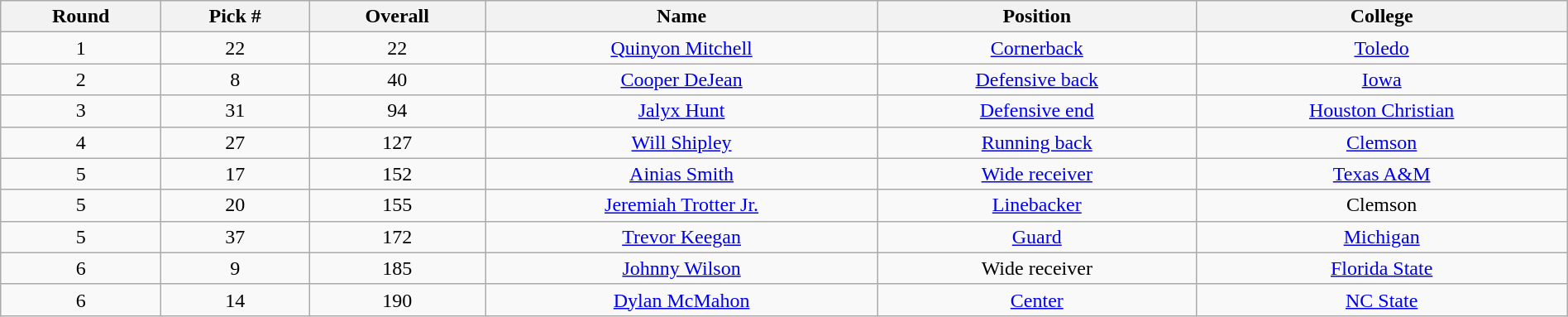<table class="wikitable sortable sortable" style="width: 100%; text-align:center">
<tr>
<th>Round</th>
<th>Pick #</th>
<th>Overall</th>
<th>Name</th>
<th>Position</th>
<th>College</th>
</tr>
<tr>
<td>1</td>
<td>22</td>
<td>22</td>
<td><a href='#'>Quinyon Mitchell</a></td>
<td><a href='#'>Cornerback</a></td>
<td><a href='#'>Toledo</a></td>
</tr>
<tr>
<td>2</td>
<td>8</td>
<td>40</td>
<td><a href='#'>Cooper DeJean</a></td>
<td><a href='#'>Defensive back</a></td>
<td><a href='#'>Iowa</a></td>
</tr>
<tr>
<td>3</td>
<td>31</td>
<td>94</td>
<td><a href='#'>Jalyx Hunt</a></td>
<td><a href='#'>Defensive end</a></td>
<td><a href='#'>Houston Christian</a></td>
</tr>
<tr>
<td>4</td>
<td>27</td>
<td>127</td>
<td><a href='#'>Will Shipley</a></td>
<td><a href='#'>Running back</a></td>
<td><a href='#'>Clemson</a></td>
</tr>
<tr>
<td>5</td>
<td>17</td>
<td>152</td>
<td><a href='#'>Ainias Smith</a></td>
<td><a href='#'>Wide receiver</a></td>
<td><a href='#'>Texas A&M</a></td>
</tr>
<tr>
<td>5</td>
<td>20</td>
<td>155</td>
<td><a href='#'>Jeremiah Trotter Jr.</a></td>
<td><a href='#'>Linebacker</a></td>
<td>Clemson</td>
</tr>
<tr>
<td>5</td>
<td>37</td>
<td>172</td>
<td><a href='#'>Trevor Keegan</a></td>
<td><a href='#'>Guard</a></td>
<td><a href='#'>Michigan</a></td>
</tr>
<tr>
<td>6</td>
<td>9</td>
<td>185</td>
<td><a href='#'>Johnny Wilson</a></td>
<td>Wide receiver</td>
<td><a href='#'>Florida State</a></td>
</tr>
<tr>
<td>6</td>
<td>14</td>
<td>190</td>
<td><a href='#'>Dylan McMahon</a></td>
<td><a href='#'>Center</a></td>
<td><a href='#'>NC State</a></td>
</tr>
</table>
